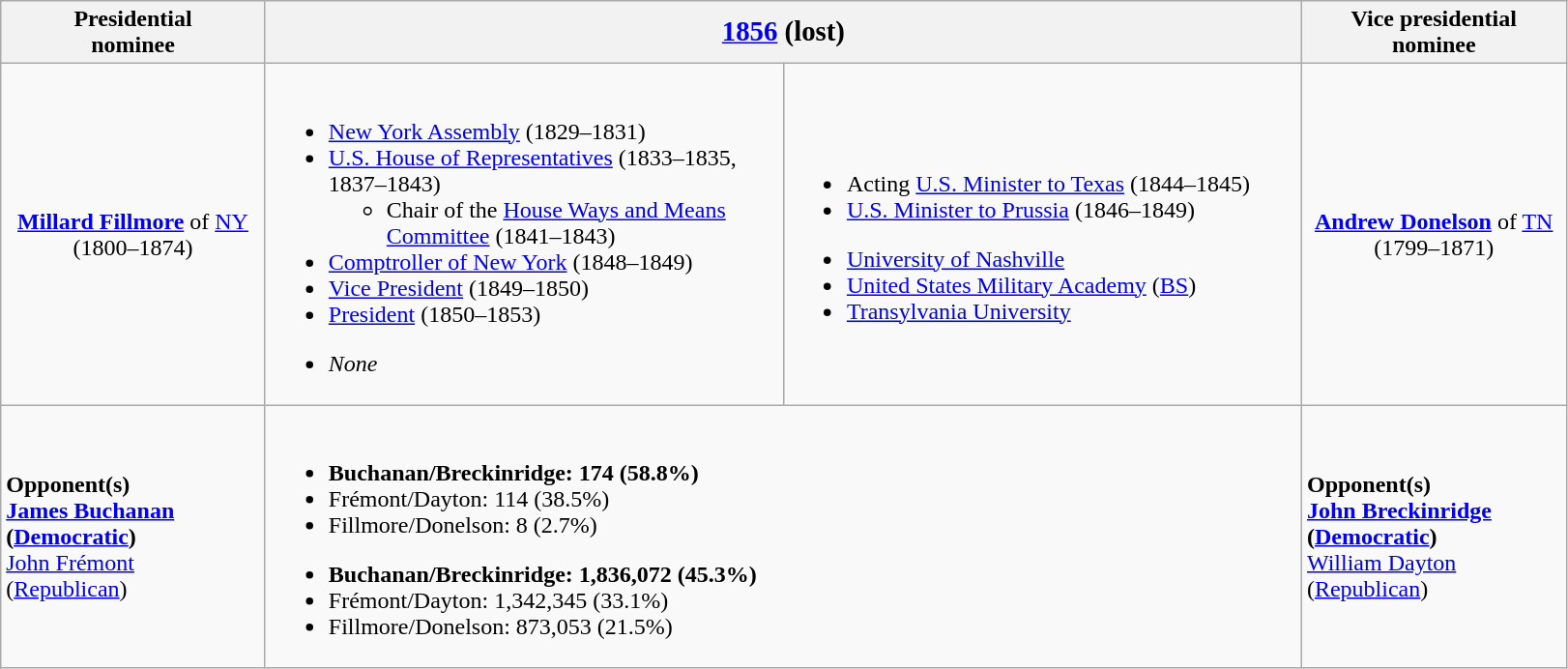<table class="wikitable">
<tr>
<th width=175>Presidential<br>nominee</th>
<th colspan=2><big><a href='#'>1856</a> (lost)</big></th>
<th width=175>Vice presidential<br>nominee</th>
</tr>
<tr>
<td style="text-align:center;"><strong><a href='#'>Millard Fillmore</a></strong> of <a href='#'>NY</a><br>(1800–1874)<br></td>
<td width=350><br><ul><li><a href='#'>New York Assembly</a> (1829–1831)</li><li><a href='#'>U.S. House of Representatives</a> (1833–1835, 1837–1843)<ul><li>Chair of the <a href='#'>House Ways and Means Committee</a> (1841–1843)</li></ul></li><li><a href='#'>Comptroller of New York</a> (1848–1849)</li><li><a href='#'>Vice President</a> (1849–1850)</li><li><a href='#'>President</a> (1850–1853)</li></ul><ul><li><em>None</em></li></ul></td>
<td width=350><br><ul><li>Acting <a href='#'>U.S. Minister to Texas</a> (1844–1845)</li><li><a href='#'>U.S. Minister to Prussia</a> (1846–1849)</li></ul><ul><li><a href='#'>University of Nashville</a></li><li><a href='#'>United States Military Academy</a> (<a href='#'>BS</a>)</li><li><a href='#'>Transylvania University</a></li></ul></td>
<td style="text-align:center;"><strong><a href='#'>Andrew Donelson</a></strong> of <a href='#'>TN</a><br>(1799–1871)<br></td>
</tr>
<tr>
<td><strong>Opponent(s)</strong><br><strong><a href='#'>James Buchanan</a> (<a href='#'>Democratic</a>)</strong><br><a href='#'>John Frémont</a> (<a href='#'>Republican</a>)</td>
<td colspan=2><br><ul><li><strong>Buchanan/Breckinridge: 174 (58.8%)</strong></li><li>Frémont/Dayton: 114 (38.5%)</li><li>Fillmore/Donelson: 8 (2.7%)</li></ul><ul><li><strong>Buchanan/Breckinridge: 1,836,072 (45.3%)</strong></li><li>Frémont/Dayton: 1,342,345 (33.1%)</li><li>Fillmore/Donelson: 873,053 (21.5%)</li></ul></td>
<td><strong>Opponent(s)</strong><br><strong><a href='#'>John Breckinridge</a> (<a href='#'>Democratic</a>)</strong><br><a href='#'>William Dayton</a> (<a href='#'>Republican</a>)</td>
</tr>
</table>
